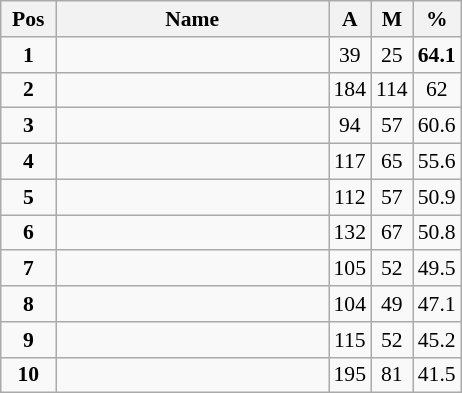<table class="wikitable" style="text-align:center; font-size:90%;">
<tr>
<th width=30px>Pos</th>
<th width=175px>Name</th>
<th width=20px>A</th>
<th width=20px>M</th>
<th width=25px>%</th>
</tr>
<tr>
<td><strong>1</strong></td>
<td align=left><strong></strong></td>
<td>39</td>
<td>25</td>
<td><strong>64.1</strong></td>
</tr>
<tr>
<td><strong>2</strong></td>
<td align=left></td>
<td>184</td>
<td>114</td>
<td>62</td>
</tr>
<tr>
<td><strong>3</strong></td>
<td align=left></td>
<td>94</td>
<td>57</td>
<td>60.6</td>
</tr>
<tr>
<td><strong>4</strong></td>
<td align=left></td>
<td>117</td>
<td>65</td>
<td>55.6</td>
</tr>
<tr>
<td><strong>5</strong></td>
<td align=left></td>
<td>112</td>
<td>57</td>
<td>50.9</td>
</tr>
<tr>
<td><strong>6</strong></td>
<td align=left></td>
<td>132</td>
<td>67</td>
<td>50.8</td>
</tr>
<tr>
<td><strong>7</strong></td>
<td align=left></td>
<td>105</td>
<td>52</td>
<td>49.5</td>
</tr>
<tr>
<td><strong>8</strong></td>
<td align=left></td>
<td>104</td>
<td>49</td>
<td>47.1</td>
</tr>
<tr>
<td><strong>9</strong></td>
<td align=left></td>
<td>115</td>
<td>52</td>
<td>45.2</td>
</tr>
<tr>
<td><strong>10</strong></td>
<td align=left></td>
<td>195</td>
<td>81</td>
<td>41.5</td>
</tr>
</table>
